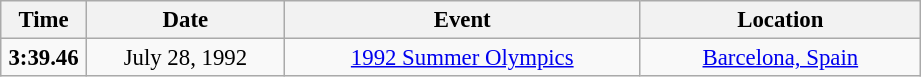<table class="wikitable" style="font-size: 95%; text-align:center">
<tr>
<th width=50>Time</th>
<th width=125>Date</th>
<th width=230>Event</th>
<th width=180>Location</th>
</tr>
<tr>
<td><strong>3:39.46</strong></td>
<td>July 28, 1992</td>
<td><a href='#'>1992 Summer Olympics</a></td>
<td><a href='#'>Barcelona, Spain</a></td>
</tr>
</table>
